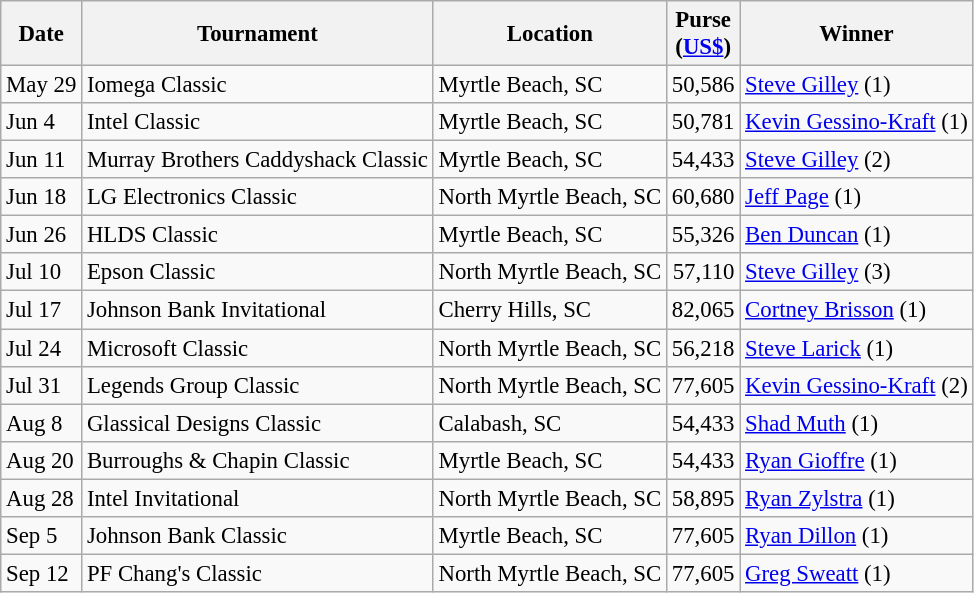<table class="wikitable" style="font-size:95%">
<tr>
<th>Date</th>
<th>Tournament</th>
<th>Location</th>
<th>Purse<br>(<a href='#'>US$</a>)</th>
<th>Winner</th>
</tr>
<tr>
<td>May 29</td>
<td>Iomega Classic</td>
<td>Myrtle Beach, SC</td>
<td align=right>50,586</td>
<td> <a href='#'>Steve Gilley</a> (1)</td>
</tr>
<tr>
<td>Jun 4</td>
<td>Intel Classic</td>
<td>Myrtle Beach, SC</td>
<td align=right>50,781</td>
<td> <a href='#'>Kevin Gessino-Kraft</a> (1)</td>
</tr>
<tr>
<td>Jun 11</td>
<td>Murray Brothers Caddyshack Classic</td>
<td>Myrtle Beach, SC</td>
<td align=right>54,433</td>
<td> <a href='#'>Steve Gilley</a> (2)</td>
</tr>
<tr>
<td>Jun 18</td>
<td>LG Electronics Classic</td>
<td>North Myrtle Beach, SC</td>
<td align=right>60,680</td>
<td> <a href='#'>Jeff Page</a> (1)</td>
</tr>
<tr>
<td>Jun 26</td>
<td>HLDS Classic</td>
<td>Myrtle Beach, SC</td>
<td align=right>55,326</td>
<td> <a href='#'>Ben Duncan</a> (1)</td>
</tr>
<tr>
<td>Jul 10</td>
<td>Epson Classic</td>
<td>North Myrtle Beach, SC</td>
<td align=right>57,110</td>
<td> <a href='#'>Steve Gilley</a> (3)</td>
</tr>
<tr>
<td>Jul 17</td>
<td>Johnson Bank Invitational</td>
<td>Cherry Hills, SC</td>
<td align=right>82,065</td>
<td> <a href='#'>Cortney Brisson</a> (1)</td>
</tr>
<tr>
<td>Jul 24</td>
<td>Microsoft Classic</td>
<td>North Myrtle Beach, SC</td>
<td align=right>56,218</td>
<td> <a href='#'>Steve Larick</a> (1)</td>
</tr>
<tr>
<td>Jul 31</td>
<td>Legends Group Classic</td>
<td>North Myrtle Beach, SC</td>
<td align=right>77,605</td>
<td> <a href='#'>Kevin Gessino-Kraft</a> (2)</td>
</tr>
<tr>
<td>Aug 8</td>
<td>Glassical Designs Classic</td>
<td>Calabash, SC</td>
<td align=right>54,433</td>
<td> <a href='#'>Shad Muth</a> (1)</td>
</tr>
<tr>
<td>Aug 20</td>
<td>Burroughs & Chapin Classic</td>
<td>Myrtle Beach, SC</td>
<td align=right>54,433</td>
<td> <a href='#'>Ryan Gioffre</a> (1)</td>
</tr>
<tr>
<td>Aug 28</td>
<td>Intel Invitational</td>
<td>North Myrtle Beach, SC</td>
<td align=right>58,895</td>
<td> <a href='#'>Ryan Zylstra</a> (1)</td>
</tr>
<tr>
<td>Sep 5</td>
<td>Johnson Bank Classic</td>
<td>Myrtle Beach, SC</td>
<td align=right>77,605</td>
<td> <a href='#'>Ryan Dillon</a> (1)</td>
</tr>
<tr>
<td>Sep 12</td>
<td>PF Chang's Classic</td>
<td>North Myrtle Beach, SC</td>
<td align=right>77,605</td>
<td> <a href='#'>Greg Sweatt</a> (1)</td>
</tr>
</table>
